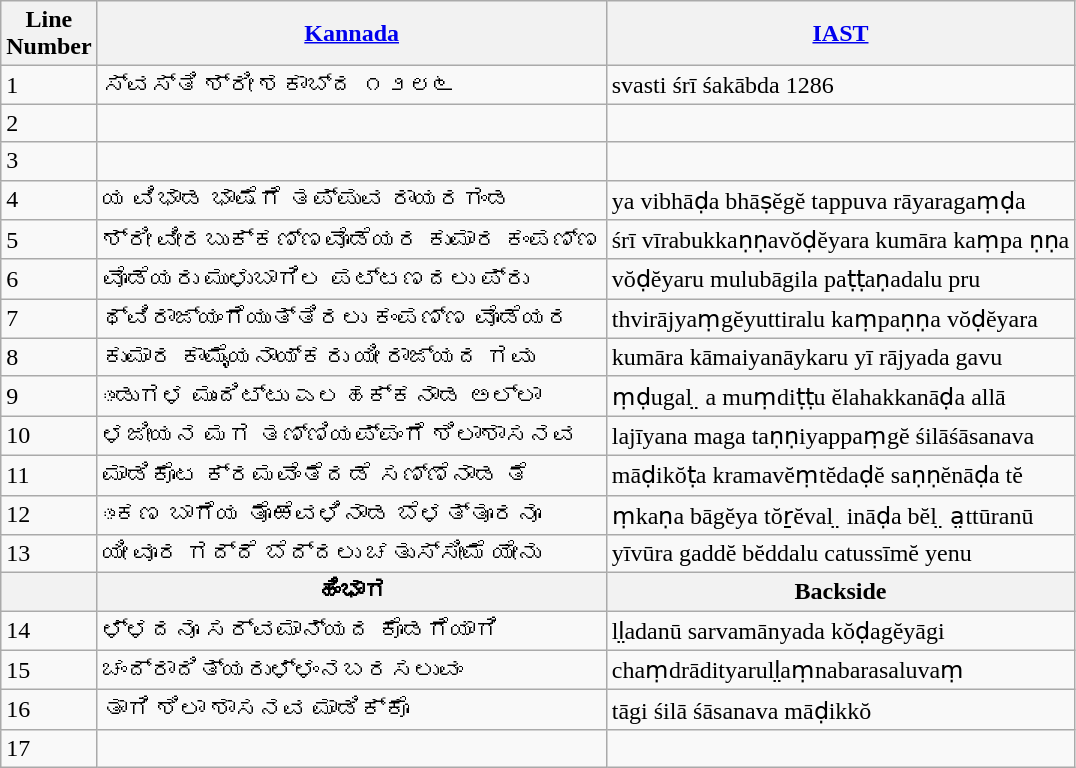<table class="wikitable">
<tr>
<th>Line<br>Number</th>
<th><a href='#'>Kannada</a></th>
<th><a href='#'>IAST</a></th>
</tr>
<tr>
<td>1</td>
<td>ಸ್ವಸ್ತಿ ಶ್ರೀ ಶಕಾಬ್ದ ೧೨೮೬</td>
<td>svasti śrī śakābda 1286</td>
</tr>
<tr>
<td>2</td>
<td></td>
<td></td>
</tr>
<tr>
<td>3</td>
<td></td>
<td></td>
</tr>
<tr>
<td>4</td>
<td>ಯ ವಿಭಾಡ ಭಾಷೆಗೆ ತಪ್ಪುವ ರಾಯರಗಂಡ</td>
<td>ya vibhāḍa bhāṣĕgĕ tappuva rāyaragaṃḍa</td>
</tr>
<tr>
<td>5</td>
<td>ಶ್ರೀ ವೀರಬುಕ್ಕಣ್ಣವೊಡೆಯರ ಕುಮಾರ ಕಂಪಣ್ಣ</td>
<td>śrī vīrabukkaṇṇavŏḍĕyara kumāra kaṃpa ṇṇa</td>
</tr>
<tr>
<td>6</td>
<td>ವೊಡೆಯರು ಮುಳುಬಾಗಿಲ ಪಟ್ಟಣದಲು ಪ್ರು</td>
<td>vŏḍĕyaru mulubāgila paṭṭaṇadalu pru</td>
</tr>
<tr>
<td>7</td>
<td>ಥ್ವಿರಾಜ್ಯಂಗೆಯುತ್ತಿರಲು ಕಂಪಣ್ಣ ವೊಡೆಯರ</td>
<td>thvirājyaṃgĕyuttiralu kaṃpaṇṇa vŏḍĕyara</td>
</tr>
<tr>
<td>8</td>
<td>ಕುಮಾರ ಕಾಮೈಯನಾಯ್ಕರು ಯೀ ರಾಜ್ಯದ ಗವು</td>
<td>kumāra kāmaiyanāykaru yī rājyada gavu</td>
</tr>
<tr>
<td>9</td>
<td>ಂಡುಗಳ ಮುಂದಿಟ್ಟು ಎಲಹಕ್ಕನಾಡ ಅಲ್ಲಾ</td>
<td>ṃḍugal ̤ a muṃdiṭṭu ĕlahakkanāḍa allā</td>
</tr>
<tr>
<td>10</td>
<td>ಳಜೀಯನ ಮಗ ತಣ್ಣಿಯಪ್ಪಂಗೆ ಶಿಲಾಶಾಸನವ</td>
<td>lajīyana maga taṇṇiyappaṃgĕ śilāśāsanava</td>
</tr>
<tr>
<td>11</td>
<td>ಮಾಡಿಕೊಟ ಕ್ರಮವೆಂತೆದಡೆ‌ ಸಣ್ಣೆನಾಡ ತೆ</td>
<td>māḍikŏṭa kramavĕṃtĕdaḍĕ saṇṇĕnāḍa tĕ</td>
</tr>
<tr>
<td>12</td>
<td>ಂಕಣ ಬಾಗೆಯ ತೊಱೆವಳಿನಾಡ ಬೆಳತ್ತೂರನೂ</td>
<td>ṃkaṇa bāgĕya tŏṟĕval ̤ ināḍa bĕl ̤ a̤ttūranū</td>
</tr>
<tr>
<td>13</td>
<td>ಯೀ ವೂರ ಗದ್ದೆ ಬೆದ್ದಲು ಚತುಸ್ಸೀಮೆ ಯೇನು</td>
<td>yīvūra gaddĕ bĕddalu catussīmĕ yenu</td>
</tr>
<tr>
<th></th>
<th>ಹಿಂಭಾಗ</th>
<th>Backside</th>
</tr>
<tr>
<td>14</td>
<td>ಳ್ಳದನೂ ಸರ್ವಮಾನ್ಯದ ಕೊಡಗೆಯಾಗಿ</td>
<td>ll̤adanū sarvamānyada kŏḍagĕyāgi</td>
</tr>
<tr>
<td>15</td>
<td>ಚಂದ್ರಾದಿತ್ಯರುಳ್ಳಂನಬರಸಲುವಂ</td>
<td>chaṃdrādityarull̤aṃnabarasaluvaṃ</td>
</tr>
<tr>
<td>16</td>
<td>ತಾಗಿ ಶಿಲಾ ಶಾಸನವ ಮಾಡಿಕ್ಕೊ</td>
<td>tāgi śilā śāsanava māḍikkŏ</td>
</tr>
<tr>
<td>17</td>
<td></td>
<td></td>
</tr>
</table>
